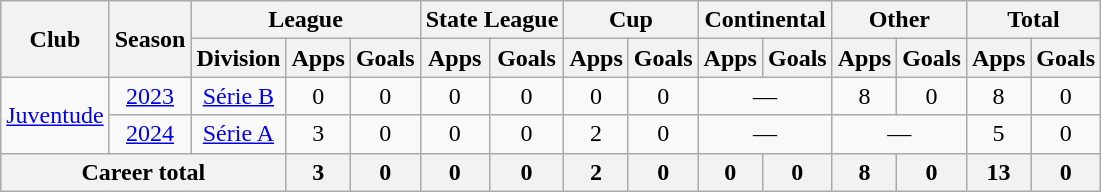<table class="wikitable" style="text-align: center;">
<tr>
<th rowspan="2">Club</th>
<th rowspan="2">Season</th>
<th colspan="3">League</th>
<th colspan="2">State League</th>
<th colspan="2">Cup</th>
<th colspan="2">Continental</th>
<th colspan="2">Other</th>
<th colspan="2">Total</th>
</tr>
<tr>
<th>Division</th>
<th>Apps</th>
<th>Goals</th>
<th>Apps</th>
<th>Goals</th>
<th>Apps</th>
<th>Goals</th>
<th>Apps</th>
<th>Goals</th>
<th>Apps</th>
<th>Goals</th>
<th>Apps</th>
<th>Goals</th>
</tr>
<tr>
<td rowspan=2><a href='#'>Juventude</a></td>
<td><a href='#'>2023</a></td>
<td><a href='#'>Série B</a></td>
<td>0</td>
<td>0</td>
<td>0</td>
<td>0</td>
<td>0</td>
<td>0</td>
<td colspan=2>—</td>
<td>8</td>
<td>0</td>
<td>8</td>
<td>0</td>
</tr>
<tr>
<td><a href='#'>2024</a></td>
<td><a href='#'>Série A</a></td>
<td>3</td>
<td>0</td>
<td>0</td>
<td>0</td>
<td>2</td>
<td>0</td>
<td colspan=2>—</td>
<td colspan=2>—</td>
<td>5</td>
<td>0</td>
</tr>
<tr>
<th colspan=3><strong>Career total</strong></th>
<th>3</th>
<th>0</th>
<th>0</th>
<th>0</th>
<th>2</th>
<th>0</th>
<th>0</th>
<th>0</th>
<th>8</th>
<th>0</th>
<th>13</th>
<th>0</th>
</tr>
</table>
